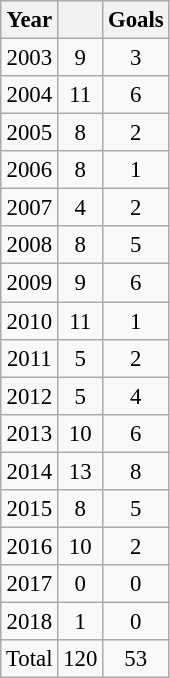<table class="wikitable plainrowheaders sortable" style="text-align:center; font-size:95%">
<tr>
<th scope="col">Year</th>
<th scope="col"></th>
<th scope="col">Goals</th>
</tr>
<tr>
<td>2003</td>
<td>9</td>
<td>3</td>
</tr>
<tr>
<td>2004</td>
<td>11</td>
<td>6</td>
</tr>
<tr>
<td>2005</td>
<td>8</td>
<td>2</td>
</tr>
<tr>
<td>2006</td>
<td>8</td>
<td>1</td>
</tr>
<tr>
<td>2007</td>
<td>4</td>
<td>2</td>
</tr>
<tr>
<td>2008</td>
<td>8</td>
<td>5</td>
</tr>
<tr>
<td>2009</td>
<td>9</td>
<td>6</td>
</tr>
<tr>
<td>2010</td>
<td>11</td>
<td>1</td>
</tr>
<tr>
<td>2011</td>
<td>5</td>
<td>2</td>
</tr>
<tr>
<td>2012</td>
<td>5</td>
<td>4</td>
</tr>
<tr>
<td>2013</td>
<td>10</td>
<td>6</td>
</tr>
<tr>
<td>2014</td>
<td>13</td>
<td>8</td>
</tr>
<tr>
<td>2015</td>
<td>8</td>
<td>5</td>
</tr>
<tr>
<td>2016</td>
<td>10</td>
<td>2</td>
</tr>
<tr>
<td>2017</td>
<td>0</td>
<td>0</td>
</tr>
<tr>
<td>2018</td>
<td>1</td>
<td>0</td>
</tr>
<tr>
<td>Total</td>
<td>120</td>
<td>53</td>
</tr>
</table>
